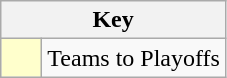<table class="wikitable" style="text-align: center;">
<tr>
<th colspan=2>Key</th>
</tr>
<tr>
<td style="background:#ffffcc; width:20px;"></td>
<td align=left>Teams to Playoffs</td>
</tr>
</table>
